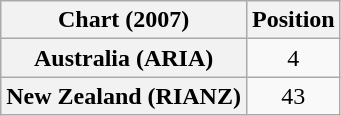<table class="wikitable plainrowheaders" style="text-align:center">
<tr>
<th scope="col">Chart (2007)</th>
<th scope="col">Position</th>
</tr>
<tr>
<th scope="row">Australia (ARIA)</th>
<td>4</td>
</tr>
<tr>
<th scope="row">New Zealand (RIANZ)</th>
<td>43</td>
</tr>
</table>
